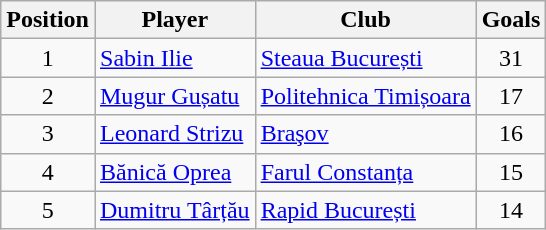<table class="wikitable">
<tr>
<th style="width:28px">Position</th>
<th>Player</th>
<th>Club</th>
<th>Goals</th>
</tr>
<tr>
<td rowspan="1" align="center">1</td>
<td><a href='#'>Sabin Ilie</a></td>
<td><a href='#'>Steaua București</a></td>
<td align="center">31</td>
</tr>
<tr>
<td rowspan="1" align="center">2</td>
<td><a href='#'>Mugur Gușatu</a></td>
<td><a href='#'>Politehnica Timișoara</a></td>
<td align="center">17</td>
</tr>
<tr>
<td rowspan="1" align="center">3</td>
<td><a href='#'>Leonard Strizu</a></td>
<td><a href='#'>Braşov</a></td>
<td align="center">16</td>
</tr>
<tr>
<td rowspan="1" align="center">4</td>
<td><a href='#'>Bănică Oprea</a></td>
<td><a href='#'>Farul Constanța</a></td>
<td align="center">15</td>
</tr>
<tr>
<td rowspan="1" align="center">5</td>
<td><a href='#'>Dumitru Târțău</a></td>
<td><a href='#'>Rapid București</a></td>
<td align="center">14</td>
</tr>
</table>
